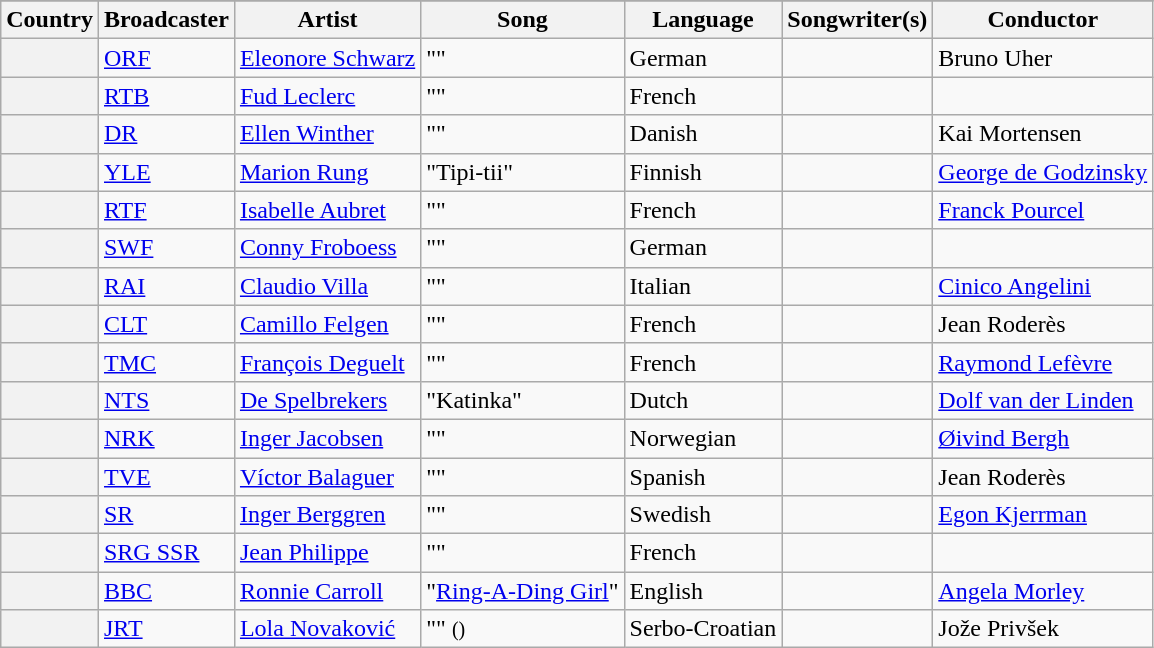<table class="wikitable plainrowheaders" style="clear:left">
<tr>
</tr>
<tr>
<th scope="col">Country</th>
<th scope="col">Broadcaster</th>
<th scope="col">Artist</th>
<th scope="col">Song</th>
<th scope="col">Language</th>
<th scope="col">Songwriter(s)</th>
<th scope="col">Conductor</th>
</tr>
<tr>
<th scope="row"></th>
<td><a href='#'>ORF</a></td>
<td><a href='#'>Eleonore Schwarz</a></td>
<td>""</td>
<td>German</td>
<td></td>
<td>Bruno Uher</td>
</tr>
<tr>
<th scope="row"></th>
<td><a href='#'>RTB</a></td>
<td><a href='#'>Fud Leclerc</a></td>
<td>""</td>
<td>French</td>
<td></td>
<td></td>
</tr>
<tr>
<th scope="row"></th>
<td><a href='#'>DR</a></td>
<td><a href='#'>Ellen Winther</a></td>
<td>""</td>
<td>Danish</td>
<td></td>
<td>Kai Mortensen</td>
</tr>
<tr>
<th scope="row"></th>
<td><a href='#'>YLE</a></td>
<td><a href='#'>Marion Rung</a></td>
<td>"Tipi-tii"</td>
<td>Finnish</td>
<td></td>
<td><a href='#'>George de Godzinsky</a></td>
</tr>
<tr>
<th scope="row"></th>
<td><a href='#'>RTF</a></td>
<td><a href='#'>Isabelle Aubret</a></td>
<td>""</td>
<td>French</td>
<td></td>
<td><a href='#'>Franck Pourcel</a></td>
</tr>
<tr>
<th scope="row"></th>
<td><a href='#'>SWF</a></td>
<td><a href='#'>Conny Froboess</a></td>
<td>""</td>
<td>German</td>
<td></td>
<td></td>
</tr>
<tr>
<th scope="row"></th>
<td><a href='#'>RAI</a></td>
<td><a href='#'>Claudio Villa</a></td>
<td>""</td>
<td>Italian</td>
<td></td>
<td><a href='#'>Cinico Angelini</a></td>
</tr>
<tr>
<th scope="row"></th>
<td><a href='#'>CLT</a></td>
<td><a href='#'>Camillo Felgen</a></td>
<td>""</td>
<td>French</td>
<td></td>
<td>Jean Roderès</td>
</tr>
<tr>
<th scope="row"></th>
<td><a href='#'>TMC</a></td>
<td><a href='#'>François Deguelt</a></td>
<td>""</td>
<td>French</td>
<td></td>
<td><a href='#'>Raymond Lefèvre</a></td>
</tr>
<tr>
<th scope="row"></th>
<td><a href='#'>NTS</a></td>
<td><a href='#'>De Spelbrekers</a></td>
<td>"Katinka"</td>
<td>Dutch</td>
<td></td>
<td><a href='#'>Dolf van der Linden</a></td>
</tr>
<tr>
<th scope="row"></th>
<td><a href='#'>NRK</a></td>
<td><a href='#'>Inger Jacobsen</a></td>
<td>""</td>
<td>Norwegian</td>
<td></td>
<td><a href='#'>Øivind Bergh</a></td>
</tr>
<tr>
<th scope="row"></th>
<td><a href='#'>TVE</a></td>
<td><a href='#'>Víctor Balaguer</a></td>
<td>""</td>
<td>Spanish</td>
<td></td>
<td>Jean Roderès</td>
</tr>
<tr>
<th scope="row"></th>
<td><a href='#'>SR</a></td>
<td><a href='#'>Inger Berggren</a></td>
<td>""</td>
<td>Swedish</td>
<td></td>
<td><a href='#'>Egon Kjerrman</a></td>
</tr>
<tr>
<th scope="row"></th>
<td><a href='#'>SRG SSR</a></td>
<td><a href='#'>Jean Philippe</a></td>
<td>""</td>
<td>French</td>
<td></td>
<td></td>
</tr>
<tr>
<th scope="row"></th>
<td><a href='#'>BBC</a></td>
<td><a href='#'>Ronnie Carroll</a></td>
<td>"<a href='#'>Ring-A-Ding Girl</a>"</td>
<td>English</td>
<td></td>
<td><a href='#'>Angela Morley</a></td>
</tr>
<tr>
<th scope="row"></th>
<td><a href='#'>JRT</a></td>
<td><a href='#'>Lola Novaković</a></td>
<td>"" <small>()</small></td>
<td>Serbo-Croatian</td>
<td></td>
<td>Jože Privšek</td>
</tr>
</table>
